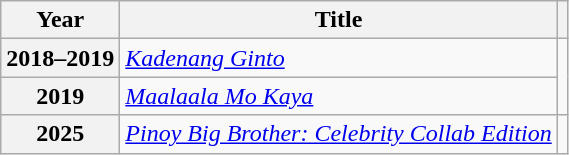<table class="wikitable plainrowheaders" style="text-align:center">
<tr>
<th scope="col">Year</th>
<th scope="col">Title</th>
<th class="unsortable"></th>
</tr>
<tr>
<th scope="row" rowspan="1">2018–2019</th>
<td style="text-align:left"><em><a href='#'>Kadenang Ginto</a></em></td>
<td rowspan="2"></td>
</tr>
<tr>
<th scope="row" rowspan="1">2019</th>
<td style="text-align:left"><em><a href='#'>Maalaala Mo Kaya</a></em></td>
</tr>
<tr>
<th scope="row" rowspan="1">2025</th>
<td style="text-align:left"><em><a href='#'>Pinoy Big Brother: Celebrity Collab Edition</a></em></td>
<td></td>
</tr>
</table>
